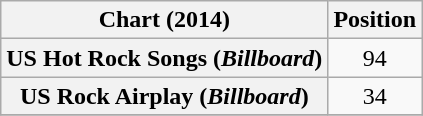<table class="wikitable plainrowheaders sortable">
<tr>
<th>Chart (2014)</th>
<th>Position</th>
</tr>
<tr>
<th scope="row">US Hot Rock Songs (<em>Billboard</em>)</th>
<td style="text-align:center;">94</td>
</tr>
<tr>
<th scope="row">US Rock Airplay (<em>Billboard</em>)</th>
<td style="text-align:center;">34</td>
</tr>
<tr>
</tr>
</table>
